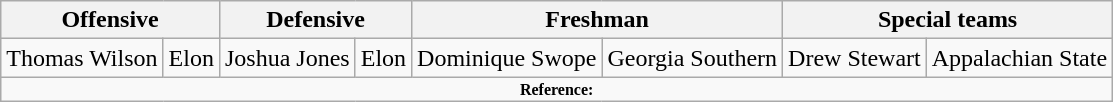<table class="wikitable" border="1">
<tr>
<th colspan="2">Offensive</th>
<th colspan="2">Defensive</th>
<th colspan="2">Freshman</th>
<th colspan="2">Special teams</th>
</tr>
<tr>
<td>Thomas Wilson</td>
<td>Elon</td>
<td>Joshua Jones</td>
<td>Elon</td>
<td>Dominique Swope</td>
<td>Georgia Southern</td>
<td>Drew Stewart</td>
<td>Appalachian State</td>
</tr>
<tr>
<td colspan="8" style="font-size: 8pt" align="center"><strong>Reference:</strong></td>
</tr>
</table>
